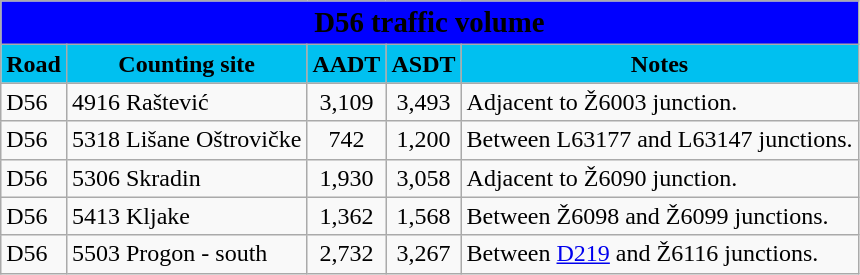<table class="wikitable">
<tr>
<td colspan=5 bgcolor=blue align=center style=margin-top:15><span><big><strong>D56 traffic volume</strong></big></span></td>
</tr>
<tr>
<td align=center bgcolor=00c0f0><strong>Road</strong></td>
<td align=center bgcolor=00c0f0><strong>Counting site</strong></td>
<td align=center bgcolor=00c0f0><strong>AADT</strong></td>
<td align=center bgcolor=00c0f0><strong>ASDT</strong></td>
<td align=center bgcolor=00c0f0><strong>Notes</strong></td>
</tr>
<tr>
<td> D56</td>
<td>4916 Raštević</td>
<td align=center>3,109</td>
<td align=center>3,493</td>
<td>Adjacent to Ž6003 junction.</td>
</tr>
<tr>
<td> D56</td>
<td>5318 Lišane Oštrovičke</td>
<td align=center>742</td>
<td align=center>1,200</td>
<td>Between L63177 and L63147 junctions.</td>
</tr>
<tr>
<td> D56</td>
<td>5306 Skradin</td>
<td align=center>1,930</td>
<td align=center>3,058</td>
<td>Adjacent to Ž6090 junction.</td>
</tr>
<tr>
<td> D56</td>
<td>5413 Kljake</td>
<td align=center>1,362</td>
<td align=center>1,568</td>
<td>Between Ž6098 and Ž6099 junctions.</td>
</tr>
<tr>
<td> D56</td>
<td>5503 Progon - south</td>
<td align=center>2,732</td>
<td align=center>3,267</td>
<td>Between <a href='#'>D219</a> and Ž6116 junctions.</td>
</tr>
</table>
